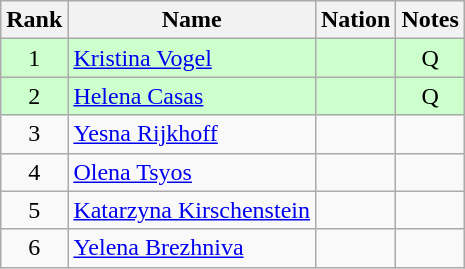<table class="wikitable sortable" style="text-align:center">
<tr>
<th>Rank</th>
<th>Name</th>
<th>Nation</th>
<th>Notes</th>
</tr>
<tr bgcolor=ccffcc>
<td>1</td>
<td align=left><a href='#'>Kristina Vogel</a></td>
<td align=left></td>
<td>Q</td>
</tr>
<tr bgcolor=ccffcc>
<td>2</td>
<td align=left><a href='#'>Helena Casas</a></td>
<td align=left></td>
<td>Q</td>
</tr>
<tr>
<td>3</td>
<td align=left><a href='#'>Yesna Rijkhoff</a></td>
<td align=left></td>
<td></td>
</tr>
<tr>
<td>4</td>
<td align=left><a href='#'>Olena Tsyos</a></td>
<td align=left></td>
<td></td>
</tr>
<tr>
<td>5</td>
<td align=left><a href='#'>Katarzyna Kirschenstein</a></td>
<td align=left></td>
<td></td>
</tr>
<tr>
<td>6</td>
<td align=left><a href='#'>Yelena Brezhniva</a></td>
<td align=left></td>
<td></td>
</tr>
</table>
